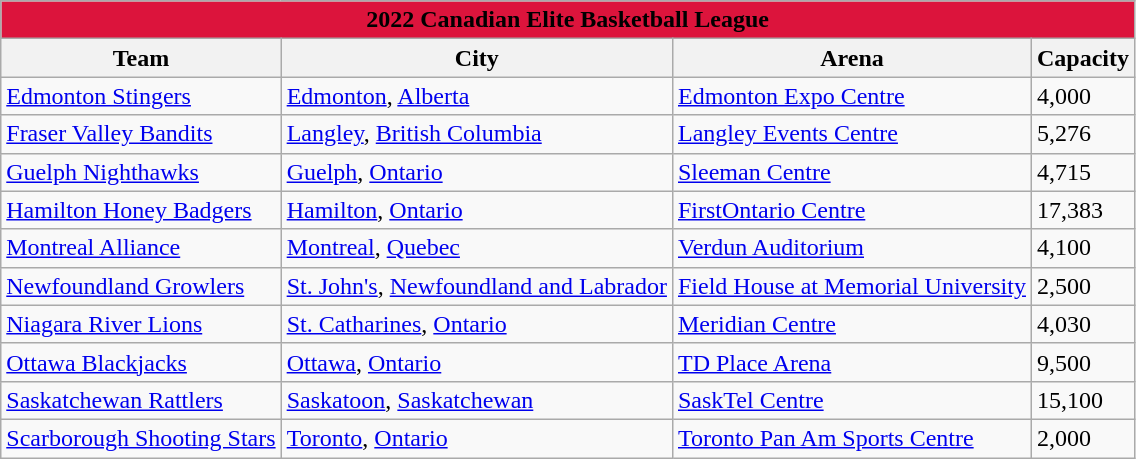<table class="wikitable" style="width:auto">
<tr>
<td bgcolor="#DC143C" align="center" colspan="6"><strong><span>2022 Canadian Elite Basketball League</span></strong></td>
</tr>
<tr>
<th>Team</th>
<th>City</th>
<th>Arena</th>
<th>Capacity</th>
</tr>
<tr>
<td><a href='#'>Edmonton Stingers</a></td>
<td><a href='#'>Edmonton</a>, <a href='#'>Alberta</a></td>
<td><a href='#'>Edmonton Expo Centre</a></td>
<td>4,000</td>
</tr>
<tr>
<td><a href='#'>Fraser Valley Bandits</a></td>
<td><a href='#'>Langley</a>, <a href='#'>British Columbia</a></td>
<td><a href='#'>Langley Events Centre</a></td>
<td>5,276</td>
</tr>
<tr>
<td><a href='#'>Guelph Nighthawks</a></td>
<td><a href='#'>Guelph</a>, <a href='#'>Ontario</a></td>
<td><a href='#'>Sleeman Centre</a></td>
<td>4,715</td>
</tr>
<tr>
<td><a href='#'>Hamilton Honey Badgers</a></td>
<td><a href='#'>Hamilton</a>, <a href='#'>Ontario</a></td>
<td><a href='#'>FirstOntario Centre</a></td>
<td>17,383</td>
</tr>
<tr>
<td><a href='#'>Montreal Alliance</a></td>
<td><a href='#'>Montreal</a>, <a href='#'>Quebec</a></td>
<td><a href='#'>Verdun Auditorium</a></td>
<td>4,100</td>
</tr>
<tr>
<td><a href='#'>Newfoundland Growlers</a></td>
<td><a href='#'>St. John's</a>, <a href='#'>Newfoundland and Labrador</a></td>
<td><a href='#'>Field House at Memorial University</a></td>
<td>2,500</td>
</tr>
<tr>
<td><a href='#'>Niagara River Lions</a></td>
<td><a href='#'>St. Catharines</a>, <a href='#'>Ontario</a></td>
<td><a href='#'>Meridian Centre</a></td>
<td>4,030</td>
</tr>
<tr>
<td><a href='#'>Ottawa Blackjacks</a></td>
<td><a href='#'>Ottawa</a>, <a href='#'>Ontario</a></td>
<td><a href='#'>TD Place Arena</a></td>
<td>9,500</td>
</tr>
<tr>
<td><a href='#'>Saskatchewan Rattlers</a></td>
<td><a href='#'>Saskatoon</a>, <a href='#'>Saskatchewan</a></td>
<td><a href='#'>SaskTel Centre</a></td>
<td>15,100</td>
</tr>
<tr>
<td><a href='#'>Scarborough Shooting Stars</a></td>
<td><a href='#'>Toronto</a>, <a href='#'>Ontario</a></td>
<td><a href='#'>Toronto Pan Am Sports Centre</a></td>
<td>2,000</td>
</tr>
</table>
